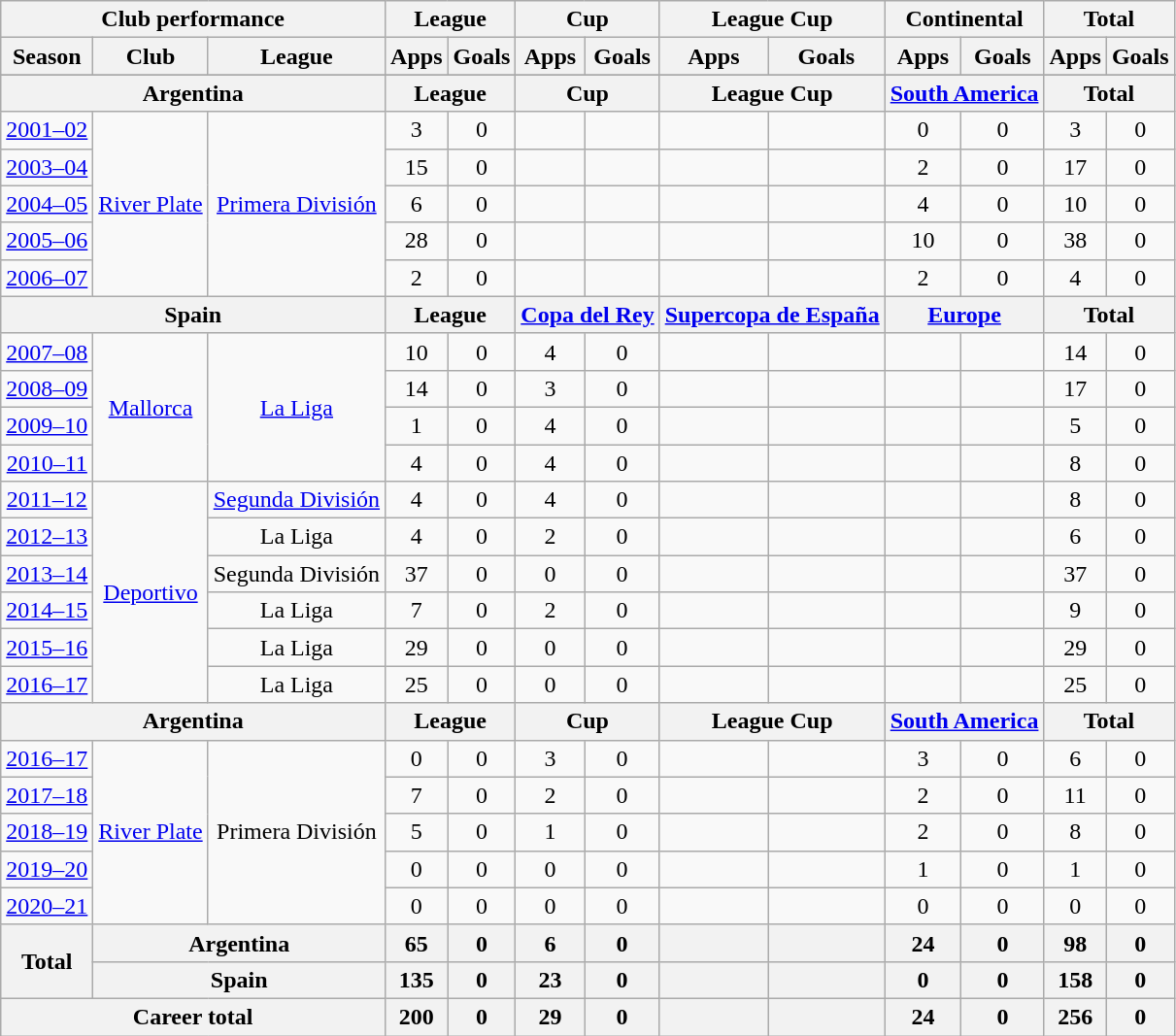<table class="wikitable" style="text-align:center">
<tr>
<th colspan=3>Club performance</th>
<th colspan=2>League</th>
<th colspan=2>Cup</th>
<th colspan=2>League Cup</th>
<th colspan=2>Continental</th>
<th colspan=2>Total</th>
</tr>
<tr>
<th>Season</th>
<th>Club</th>
<th>League</th>
<th>Apps</th>
<th>Goals</th>
<th>Apps</th>
<th>Goals</th>
<th>Apps</th>
<th>Goals</th>
<th>Apps</th>
<th>Goals</th>
<th>Apps</th>
<th>Goals</th>
</tr>
<tr>
</tr>
<tr>
<th colspan=3>Argentina</th>
<th colspan=2>League</th>
<th colspan=2>Cup</th>
<th colspan=2>League Cup</th>
<th colspan=2><a href='#'>South America</a></th>
<th colspan=2>Total</th>
</tr>
<tr>
<td><a href='#'>2001–02</a></td>
<td rowspan="5"><a href='#'>River Plate</a></td>
<td rowspan="5"><a href='#'>Primera División</a></td>
<td>3</td>
<td>0</td>
<td></td>
<td></td>
<td></td>
<td></td>
<td>0</td>
<td>0</td>
<td>3</td>
<td>0</td>
</tr>
<tr>
<td><a href='#'>2003–04</a></td>
<td>15</td>
<td>0</td>
<td></td>
<td></td>
<td></td>
<td></td>
<td>2</td>
<td>0</td>
<td>17</td>
<td>0</td>
</tr>
<tr>
<td><a href='#'>2004–05</a></td>
<td>6</td>
<td>0</td>
<td></td>
<td></td>
<td></td>
<td></td>
<td>4</td>
<td>0</td>
<td>10</td>
<td>0</td>
</tr>
<tr>
<td><a href='#'>2005–06</a></td>
<td>28</td>
<td>0</td>
<td></td>
<td></td>
<td></td>
<td></td>
<td>10</td>
<td>0</td>
<td>38</td>
<td>0</td>
</tr>
<tr>
<td><a href='#'>2006–07</a></td>
<td>2</td>
<td>0</td>
<td></td>
<td></td>
<td></td>
<td></td>
<td>2</td>
<td>0</td>
<td>4</td>
<td>0</td>
</tr>
<tr>
<th colspan=3>Spain</th>
<th colspan=2>League</th>
<th colspan=2><a href='#'>Copa del Rey</a></th>
<th colspan=2><a href='#'>Supercopa de España</a></th>
<th colspan=2><a href='#'>Europe</a></th>
<th colspan=2>Total</th>
</tr>
<tr>
<td><a href='#'>2007–08</a></td>
<td rowspan="4"><a href='#'>Mallorca</a></td>
<td rowspan="4"><a href='#'>La Liga</a></td>
<td>10</td>
<td>0</td>
<td>4</td>
<td>0</td>
<td></td>
<td></td>
<td></td>
<td></td>
<td>14</td>
<td>0</td>
</tr>
<tr>
<td><a href='#'>2008–09</a></td>
<td>14</td>
<td>0</td>
<td>3</td>
<td>0</td>
<td></td>
<td></td>
<td></td>
<td></td>
<td>17</td>
<td>0</td>
</tr>
<tr>
<td><a href='#'>2009–10</a></td>
<td>1</td>
<td>0</td>
<td>4</td>
<td>0</td>
<td></td>
<td></td>
<td></td>
<td></td>
<td>5</td>
<td>0</td>
</tr>
<tr>
<td><a href='#'>2010–11</a></td>
<td>4</td>
<td>0</td>
<td>4</td>
<td>0</td>
<td></td>
<td></td>
<td></td>
<td></td>
<td>8</td>
<td>0</td>
</tr>
<tr>
<td><a href='#'>2011–12</a></td>
<td rowspan="6"><a href='#'>Deportivo</a></td>
<td rowspan="1"><a href='#'>Segunda División</a></td>
<td>4</td>
<td>0</td>
<td>4</td>
<td>0</td>
<td></td>
<td></td>
<td></td>
<td></td>
<td>8</td>
<td>0</td>
</tr>
<tr>
<td><a href='#'>2012–13</a></td>
<td rowspan="1">La Liga</td>
<td>4</td>
<td>0</td>
<td>2</td>
<td>0</td>
<td></td>
<td></td>
<td></td>
<td></td>
<td>6</td>
<td>0</td>
</tr>
<tr>
<td><a href='#'>2013–14</a></td>
<td rowspan="1">Segunda División</td>
<td>37</td>
<td>0</td>
<td>0</td>
<td>0</td>
<td></td>
<td></td>
<td></td>
<td></td>
<td>37</td>
<td>0</td>
</tr>
<tr>
<td><a href='#'>2014–15</a></td>
<td rowspan="1">La Liga</td>
<td>7</td>
<td>0</td>
<td>2</td>
<td>0</td>
<td></td>
<td></td>
<td></td>
<td></td>
<td>9</td>
<td>0</td>
</tr>
<tr>
<td><a href='#'>2015–16</a></td>
<td rowspan="1">La Liga</td>
<td>29</td>
<td>0</td>
<td>0</td>
<td>0</td>
<td></td>
<td></td>
<td></td>
<td></td>
<td>29</td>
<td>0</td>
</tr>
<tr>
<td><a href='#'>2016–17</a></td>
<td rowspan="1">La Liga</td>
<td>25</td>
<td>0</td>
<td>0</td>
<td>0</td>
<td></td>
<td></td>
<td></td>
<td></td>
<td>25</td>
<td>0</td>
</tr>
<tr>
<th colspan=3>Argentina</th>
<th colspan=2>League</th>
<th colspan=2>Cup</th>
<th colspan=2>League Cup</th>
<th colspan=2><a href='#'>South America</a></th>
<th colspan=2>Total</th>
</tr>
<tr>
<td><a href='#'>2016–17</a></td>
<td rowspan="5"><a href='#'>River Plate</a></td>
<td rowspan="5">Primera División</td>
<td>0</td>
<td>0</td>
<td>3</td>
<td>0</td>
<td></td>
<td></td>
<td>3</td>
<td>0</td>
<td>6</td>
<td>0</td>
</tr>
<tr>
<td><a href='#'>2017–18</a></td>
<td>7</td>
<td>0</td>
<td>2</td>
<td>0</td>
<td></td>
<td></td>
<td>2</td>
<td>0</td>
<td>11</td>
<td>0</td>
</tr>
<tr>
<td><a href='#'>2018–19</a></td>
<td>5</td>
<td>0</td>
<td>1</td>
<td>0</td>
<td></td>
<td></td>
<td>2</td>
<td>0</td>
<td>8</td>
<td>0</td>
</tr>
<tr>
<td><a href='#'>2019–20</a></td>
<td>0</td>
<td>0</td>
<td>0</td>
<td>0</td>
<td></td>
<td></td>
<td>1</td>
<td>0</td>
<td>1</td>
<td>0</td>
</tr>
<tr>
<td><a href='#'>2020–21</a></td>
<td>0</td>
<td>0</td>
<td>0</td>
<td>0</td>
<td></td>
<td></td>
<td>0</td>
<td>0</td>
<td>0</td>
<td>0</td>
</tr>
<tr>
<th rowspan=2>Total</th>
<th colspan=2>Argentina</th>
<th>65</th>
<th>0</th>
<th>6</th>
<th>0</th>
<th></th>
<th></th>
<th>24</th>
<th>0</th>
<th>98</th>
<th>0</th>
</tr>
<tr>
<th colspan=2>Spain</th>
<th>135</th>
<th>0</th>
<th>23</th>
<th>0</th>
<th></th>
<th></th>
<th>0</th>
<th>0</th>
<th>158</th>
<th>0</th>
</tr>
<tr>
<th colspan=3>Career total</th>
<th>200</th>
<th>0</th>
<th>29</th>
<th>0</th>
<th></th>
<th></th>
<th>24</th>
<th>0</th>
<th>256</th>
<th>0</th>
</tr>
</table>
